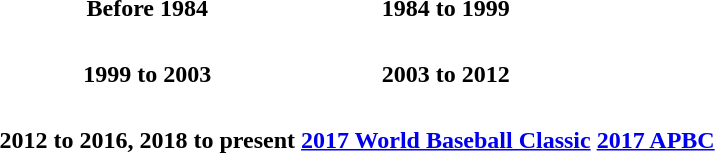<table>
<tr>
<th colspan=2>Before 1984</th>
<th colspan=2>1984 to 1999</th>
</tr>
<tr>
<td><br></td>
<td><br></td>
<td><br></td>
<td><br></td>
</tr>
<tr>
<th colspan=2>1999 to 2003</th>
<th colspan=2>2003 to 2012</th>
</tr>
<tr>
<td><br></td>
<td><br></td>
<td><br></td>
<td><br></td>
</tr>
<tr>
<th colspan=2>2012 to 2016, 2018 to present</th>
<th colspan=2><a href='#'>2017 World Baseball Classic</a></th>
<th colspan=2><a href='#'>2017 APBC</a></th>
</tr>
<tr>
<td><br></td>
<td><br></td>
<td><br></td>
<td><br></td>
<td><br></td>
<td><br></td>
</tr>
</table>
